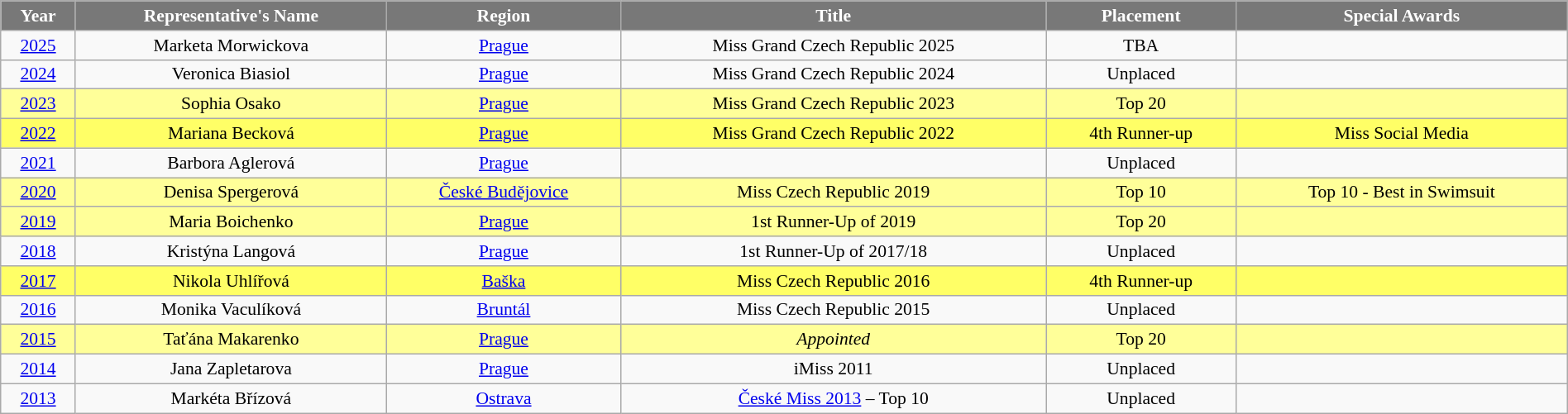<table class="wikitable" style="font-size: 90%; text-align:center; width:100%">
<tr>
<th style="background-color:#787878;color:#FFFFFF;">Year</th>
<th style="background-color:#787878;color:#FFFFFF;">Representative's Name</th>
<th style="background-color:#787878;color:#FFFFFF;">Region</th>
<th style="background-color:#787878;color:#FFFFFF;">Title</th>
<th style="background-color:#787878;color:#FFFFFF;">Placement</th>
<th style="background-color:#787878;color:#FFFFFF;">Special Awards</th>
</tr>
<tr>
<td><a href='#'>2025</a></td>
<td>Marketa Morwickova</td>
<td><a href='#'>Prague</a></td>
<td>Miss Grand Czech Republic 2025</td>
<td>TBA</td>
</tr>
<tr>
<td><a href='#'>2024</a></td>
<td>Veronica Biasiol</td>
<td><a href='#'>Prague</a></td>
<td>Miss Grand Czech Republic 2024</td>
<td>Unplaced</td>
<td></td>
</tr>
<tr style="background-color:#FFFF99; ">
<td><a href='#'>2023</a></td>
<td>Sophia Osako</td>
<td><a href='#'>Prague</a></td>
<td>Miss Grand Czech Republic 2023</td>
<td>Top 20</td>
<td></td>
</tr>
<tr style="background-color:#FFFF66; ">
<td><a href='#'>2022</a></td>
<td>Mariana Becková</td>
<td><a href='#'>Prague</a></td>
<td>Miss Grand Czech Republic 2022</td>
<td>4th Runner-up</td>
<td>Miss Social Media</td>
</tr>
<tr>
<td><a href='#'>2021</a></td>
<td>Barbora Aglerová</td>
<td><a href='#'>Prague</a></td>
<td></td>
<td>Unplaced</td>
<td></td>
</tr>
<tr style="background-color:#FFFF99; ">
<td><a href='#'>2020</a></td>
<td>Denisa Spergerová</td>
<td><a href='#'>České Budějovice</a></td>
<td>Miss Czech Republic 2019</td>
<td>Top 10</td>
<td>Top 10 - Best in Swimsuit</td>
</tr>
<tr style="background-color:#FFFF99; ">
<td><a href='#'>2019</a></td>
<td>Maria Boichenko</td>
<td><a href='#'>Prague</a></td>
<td>1st Runner-Up of 2019</td>
<td>Top 20</td>
<td></td>
</tr>
<tr>
<td><a href='#'>2018</a></td>
<td>Kristýna Langová</td>
<td><a href='#'>Prague</a></td>
<td>1st Runner-Up of 2017/18</td>
<td>Unplaced</td>
<td></td>
</tr>
<tr style="background-color:#FFFF66;">
<td><a href='#'>2017</a></td>
<td>Nikola Uhlířová</td>
<td><a href='#'>Baška</a></td>
<td>Miss Czech Republic 2016</td>
<td>4th Runner-up</td>
<td></td>
</tr>
<tr>
<td><a href='#'>2016</a></td>
<td>Monika Vaculíková</td>
<td><a href='#'>Bruntál</a></td>
<td>Miss Czech Republic 2015</td>
<td>Unplaced</td>
<td></td>
</tr>
<tr style="background-color:#FFFF99; ">
<td><a href='#'>2015</a></td>
<td>Taťána Makarenko</td>
<td><a href='#'>Prague</a></td>
<td><em>Appointed</em></td>
<td>Top 20</td>
<td></td>
</tr>
<tr>
<td><a href='#'>2014</a></td>
<td>Jana Zapletarova</td>
<td><a href='#'>Prague</a></td>
<td>iMiss 2011</td>
<td>Unplaced</td>
<td></td>
</tr>
<tr>
<td><a href='#'>2013</a></td>
<td>Markéta Břízová</td>
<td><a href='#'>Ostrava</a></td>
<td><a href='#'>České Miss 2013</a> – Top 10</td>
<td>Unplaced</td>
<td></td>
</tr>
</table>
